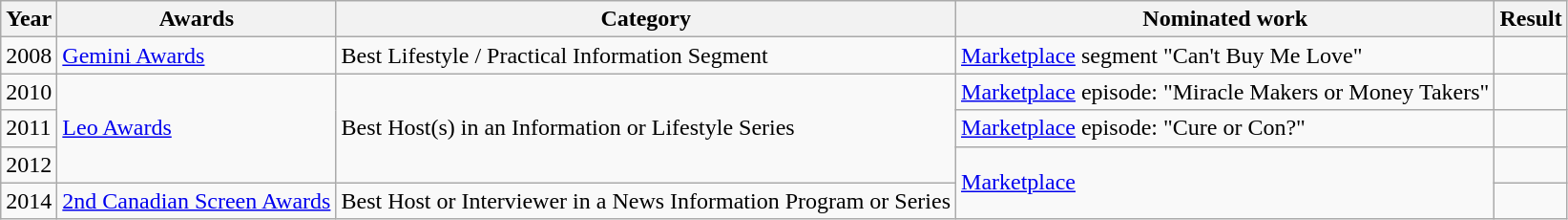<table class="wikitable sortable">
<tr>
<th>Year</th>
<th>Awards</th>
<th>Category</th>
<th>Nominated work</th>
<th class="wikitable unsortable">Result</th>
</tr>
<tr>
<td>2008</td>
<td><a href='#'>Gemini Awards</a></td>
<td>Best Lifestyle / Practical Information Segment</td>
<td><a href='#'>Marketplace</a> segment "Can't Buy Me Love"</td>
<td></td>
</tr>
<tr>
<td>2010</td>
<td rowspan="3"><a href='#'>Leo Awards</a></td>
<td rowspan="3">Best Host(s) in an Information or Lifestyle Series</td>
<td><a href='#'>Marketplace</a> episode: "Miracle Makers or Money Takers"</td>
<td></td>
</tr>
<tr>
<td>2011</td>
<td><a href='#'>Marketplace</a> episode: "Cure or Con?"</td>
<td></td>
</tr>
<tr>
<td>2012</td>
<td rowspan="2"><a href='#'>Marketplace</a></td>
<td></td>
</tr>
<tr>
<td>2014</td>
<td><a href='#'>2nd Canadian Screen Awards</a></td>
<td>Best Host or Interviewer in a News Information Program or Series</td>
<td></td>
</tr>
</table>
